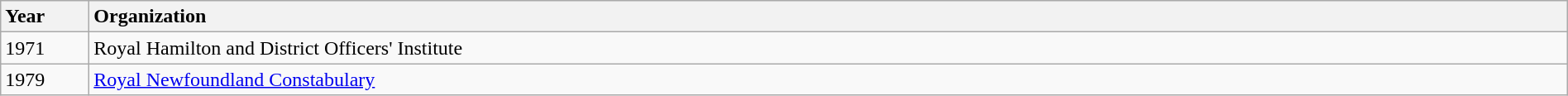<table class="wikitable" style="width:100%">
<tr>
<th style="width:4em;text-align:left">Year</th>
<th style="text-align:left">Organization</th>
</tr>
<tr>
<td>1971</td>
<td>Royal Hamilton and District Officers' Institute</td>
</tr>
<tr>
<td>1979</td>
<td><a href='#'>Royal Newfoundland Constabulary</a></td>
</tr>
</table>
